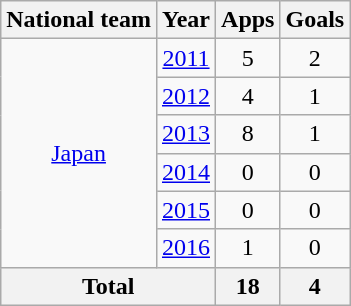<table class="wikitable" style="text-align:center">
<tr>
<th>National team</th>
<th>Year</th>
<th>Apps</th>
<th>Goals</th>
</tr>
<tr>
<td rowspan="6"><a href='#'>Japan</a></td>
<td><a href='#'>2011</a></td>
<td>5</td>
<td>2</td>
</tr>
<tr>
<td><a href='#'>2012</a></td>
<td>4</td>
<td>1</td>
</tr>
<tr>
<td><a href='#'>2013</a></td>
<td>8</td>
<td>1</td>
</tr>
<tr>
<td><a href='#'>2014</a></td>
<td>0</td>
<td>0</td>
</tr>
<tr>
<td><a href='#'>2015</a></td>
<td>0</td>
<td>0</td>
</tr>
<tr>
<td><a href='#'>2016</a></td>
<td>1</td>
<td>0</td>
</tr>
<tr>
<th colspan="2">Total</th>
<th>18</th>
<th>4</th>
</tr>
</table>
